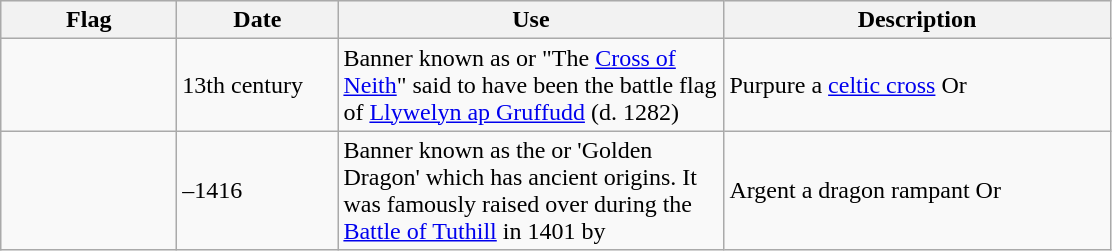<table class="wikitable">
<tr style="background:#efefef;">
<th style="width: 110px;">Flag</th>
<th style="width: 100px;">Date</th>
<th style="width: 250px;">Use</th>
<th style="width: 250px;">Description</th>
</tr>
<tr>
<td></td>
<td>13th century</td>
<td>Banner known as  or "The <a href='#'>Cross of Neith</a>" said to have been the battle flag of <a href='#'>Llywelyn ap Gruffudd</a> (d. 1282)</td>
<td>Purpure a <a href='#'>celtic cross</a> Or</td>
</tr>
<tr>
<td></td>
<td>–1416</td>
<td>Banner known as the  or 'Golden Dragon' which has ancient origins. It was famously raised over  during the <a href='#'>Battle of Tuthill</a> in 1401 by </td>
<td>Argent a dragon rampant Or</td>
</tr>
</table>
